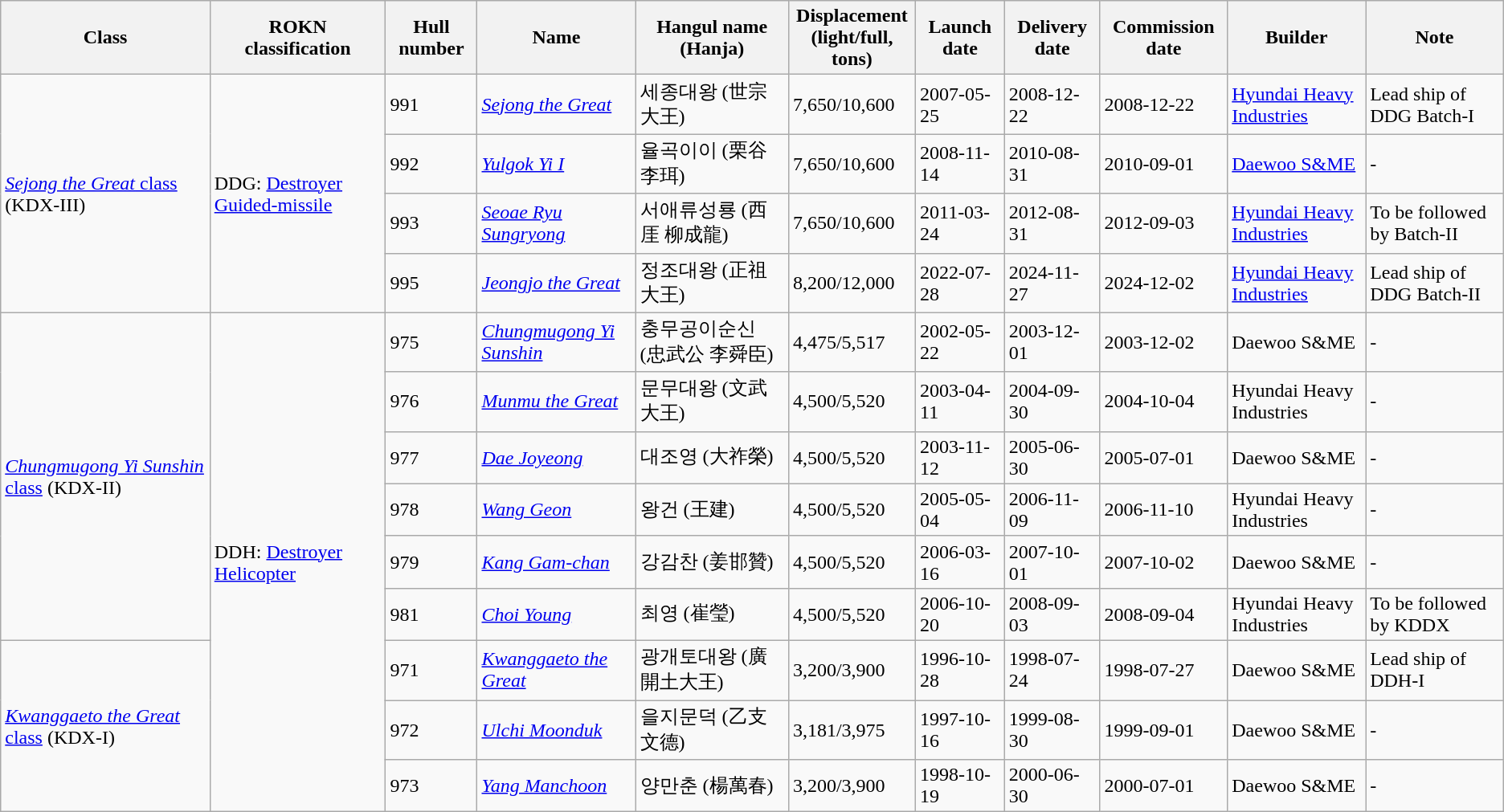<table class="wikitable">
<tr>
<th>Class</th>
<th>ROKN classification</th>
<th>Hull number</th>
<th>Name</th>
<th>Hangul name<br>(Hanja)</th>
<th>Displacement<br>(light/full, tons)</th>
<th>Launch date</th>
<th>Delivery date</th>
<th>Commission date</th>
<th>Builder</th>
<th>Note</th>
</tr>
<tr>
<td rowspan="4"><a href='#'><em>Sejong the Great</em> class</a> (KDX-III)</td>
<td rowspan="4">DDG: <a href='#'>Destroyer Guided-missile</a></td>
<td>991</td>
<td><a href='#'><em>Sejong the Great</em></a></td>
<td>세종대왕 (世宗大王)</td>
<td>7,650/10,600</td>
<td>2007-05-25</td>
<td>2008-12-22</td>
<td>2008-12-22</td>
<td><a href='#'>Hyundai Heavy Industries</a></td>
<td>Lead ship of DDG Batch-I</td>
</tr>
<tr>
<td>992</td>
<td><a href='#'><em>Yulgok Yi I</em></a></td>
<td>율곡이이 (栗谷 李珥)</td>
<td>7,650/10,600</td>
<td>2008-11-14</td>
<td>2010-08-31</td>
<td>2010-09-01</td>
<td><a href='#'>Daewoo S&ME</a></td>
<td>-</td>
</tr>
<tr>
<td>993</td>
<td><a href='#'><em>Seoae Ryu Sungryong</em></a></td>
<td>서애류성룡 (西厓 柳成龍)</td>
<td>7,650/10,600</td>
<td>2011-03-24</td>
<td>2012-08-31</td>
<td>2012-09-03</td>
<td><a href='#'>Hyundai Heavy Industries</a></td>
<td>To be followed by Batch-II</td>
</tr>
<tr>
<td>995</td>
<td><a href='#'><em>Jeongjo the Great</em></a></td>
<td>정조대왕 (正祖大王)</td>
<td>8,200/12,000</td>
<td>2022-07-28</td>
<td>2024-11-27</td>
<td>2024-12-02</td>
<td><a href='#'>Hyundai Heavy Industries</a></td>
<td>Lead ship of DDG Batch-II</td>
</tr>
<tr>
<td rowspan="6"><a href='#'><em>Chungmugong Yi Sunshin</em> class</a> (KDX-II)</td>
<td rowspan="9">DDH: <a href='#'>Destroyer Helicopter</a></td>
<td>975</td>
<td><a href='#'><em>Chungmugong Yi Sunshin</em></a></td>
<td>충무공이순신 (忠武公 李舜臣)</td>
<td>4,475/5,517</td>
<td>2002-05-22</td>
<td>2003-12-01</td>
<td>2003-12-02</td>
<td>Daewoo S&ME</td>
<td>-</td>
</tr>
<tr>
<td>976</td>
<td><a href='#'><em>Munmu the Great</em></a></td>
<td>문무대왕 (文武大王)</td>
<td>4,500/5,520</td>
<td>2003-04-11</td>
<td>2004-09-30</td>
<td>2004-10-04</td>
<td>Hyundai Heavy Industries</td>
<td>-</td>
</tr>
<tr>
<td>977</td>
<td><a href='#'><em>Dae Joyeong</em></a></td>
<td>대조영 (大祚榮)</td>
<td>4,500/5,520</td>
<td>2003-11-12</td>
<td>2005-06-30</td>
<td>2005-07-01</td>
<td>Daewoo S&ME</td>
<td>-</td>
</tr>
<tr>
<td>978</td>
<td><a href='#'><em>Wang Geon</em></a></td>
<td>왕건 (王建)</td>
<td>4,500/5,520</td>
<td>2005-05-04</td>
<td>2006-11-09</td>
<td>2006-11-10</td>
<td>Hyundai Heavy Industries</td>
<td>-</td>
</tr>
<tr>
<td>979</td>
<td><a href='#'><em>Kang Gam-chan</em></a></td>
<td>강감찬 (姜邯贊)</td>
<td>4,500/5,520</td>
<td>2006-03-16</td>
<td>2007-10-01</td>
<td>2007-10-02</td>
<td>Daewoo S&ME</td>
<td>-</td>
</tr>
<tr>
<td>981</td>
<td><a href='#'><em>Choi Young</em></a></td>
<td>최영 (崔瑩)</td>
<td>4,500/5,520</td>
<td>2006-10-20</td>
<td>2008-09-03</td>
<td>2008-09-04</td>
<td>Hyundai Heavy Industries</td>
<td>To be followed by KDDX</td>
</tr>
<tr>
<td rowspan="3"><a href='#'><em>Kwanggaeto the Great</em> class</a> (KDX-I)</td>
<td>971</td>
<td><a href='#'><em>Kwanggaeto the Great</em></a></td>
<td>광개토대왕 (廣開土大王)</td>
<td>3,200/3,900</td>
<td>1996-10-28</td>
<td>1998-07-24</td>
<td>1998-07-27</td>
<td>Daewoo S&ME</td>
<td>Lead ship of DDH-I</td>
</tr>
<tr>
<td>972</td>
<td><a href='#'><em>Ulchi Moonduk</em></a></td>
<td>을지문덕 (乙支文德)</td>
<td>3,181/3,975</td>
<td>1997-10-16</td>
<td>1999-08-30</td>
<td>1999-09-01</td>
<td>Daewoo S&ME</td>
<td>-</td>
</tr>
<tr>
<td>973</td>
<td><a href='#'><em>Yang Manchoon</em></a></td>
<td>양만춘 (楊萬春)</td>
<td>3,200/3,900</td>
<td>1998-10-19</td>
<td>2000-06-30</td>
<td>2000-07-01</td>
<td>Daewoo S&ME</td>
<td>-</td>
</tr>
</table>
